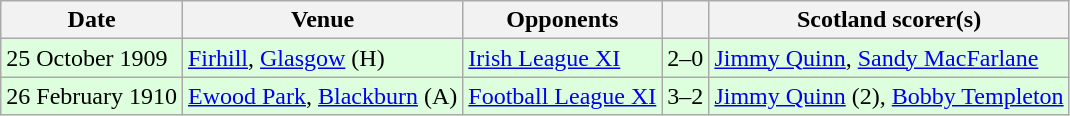<table class="wikitable">
<tr>
<th>Date</th>
<th>Venue</th>
<th>Opponents</th>
<th></th>
<th>Scotland scorer(s)</th>
</tr>
<tr bgcolor=#ddffdd>
<td>25 October 1909</td>
<td><a href='#'>Firhill</a>, <a href='#'>Glasgow</a> (H)</td>
<td> <a href='#'>Irish League XI</a></td>
<td align=center>2–0</td>
<td><a href='#'>Jimmy Quinn</a>, <a href='#'>Sandy MacFarlane</a></td>
</tr>
<tr bgcolor=#ddffdd>
<td>26 February 1910</td>
<td><a href='#'>Ewood Park</a>, <a href='#'>Blackburn</a> (A)</td>
<td> <a href='#'>Football League XI</a></td>
<td align=center>3–2</td>
<td><a href='#'>Jimmy Quinn</a> (2), <a href='#'>Bobby Templeton</a></td>
</tr>
</table>
